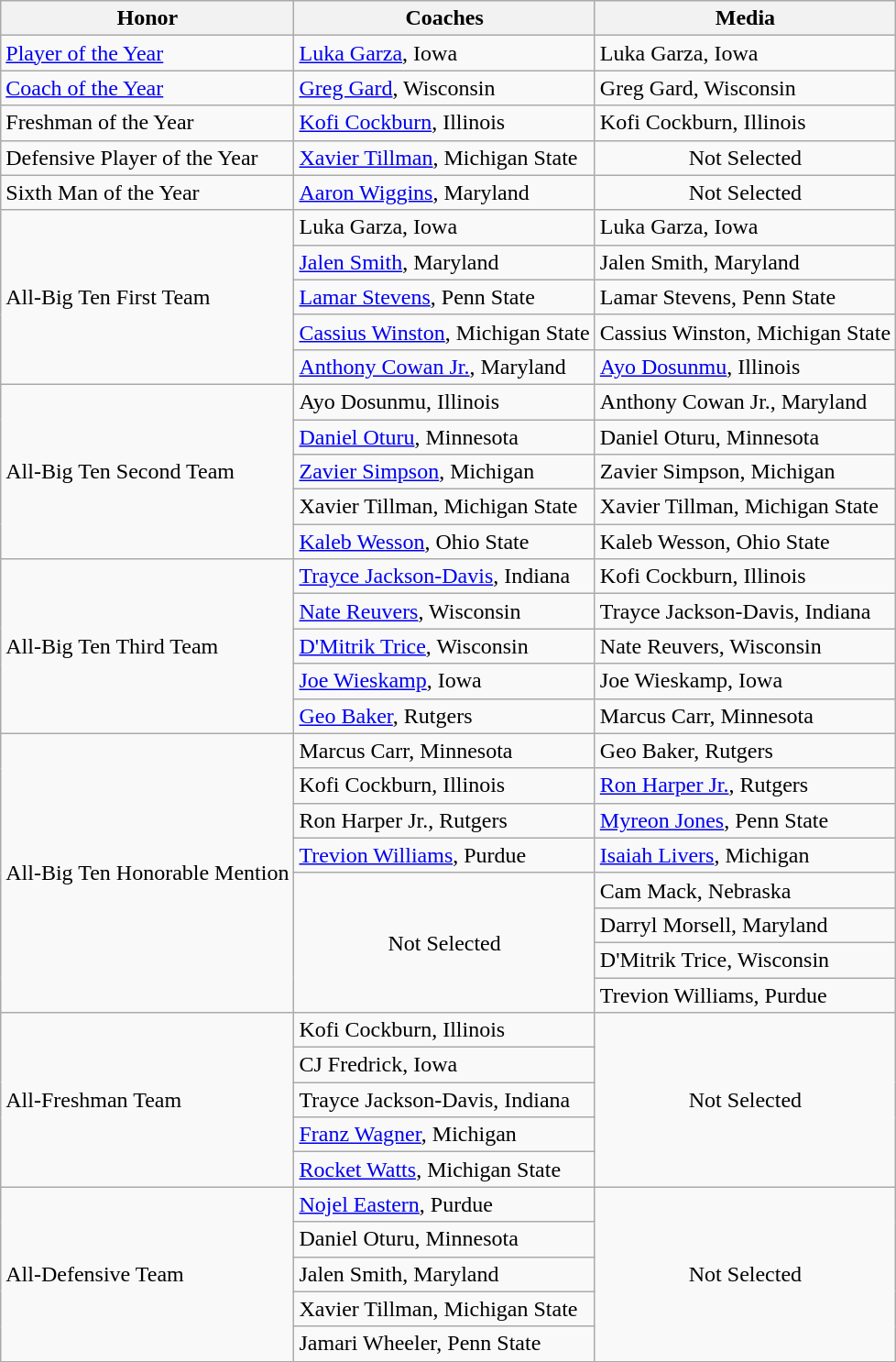<table class="wikitable" border="1">
<tr>
<th>Honor</th>
<th>Coaches</th>
<th>Media</th>
</tr>
<tr>
<td><a href='#'>Player of the Year</a></td>
<td><a href='#'>Luka Garza</a>, Iowa</td>
<td>Luka Garza, Iowa</td>
</tr>
<tr>
<td><a href='#'>Coach of the Year</a></td>
<td><a href='#'>Greg Gard</a>, Wisconsin</td>
<td>Greg Gard, Wisconsin</td>
</tr>
<tr>
<td>Freshman of the Year</td>
<td><a href='#'>Kofi Cockburn</a>, Illinois</td>
<td>Kofi Cockburn, Illinois</td>
</tr>
<tr>
<td>Defensive Player of the Year</td>
<td><a href='#'>Xavier Tillman</a>, Michigan State</td>
<td align=center>Not Selected</td>
</tr>
<tr>
<td>Sixth Man of the Year</td>
<td><a href='#'>Aaron Wiggins</a>, Maryland</td>
<td align=center>Not Selected</td>
</tr>
<tr>
<td rowspan=5 valign=middle>All-Big Ten First Team</td>
<td>Luka Garza, Iowa</td>
<td>Luka Garza, Iowa</td>
</tr>
<tr>
<td><a href='#'>Jalen Smith</a>, Maryland</td>
<td>Jalen Smith, Maryland</td>
</tr>
<tr>
<td><a href='#'>Lamar Stevens</a>, Penn State</td>
<td>Lamar Stevens, Penn State</td>
</tr>
<tr>
<td><a href='#'>Cassius Winston</a>, Michigan State</td>
<td>Cassius Winston, Michigan State</td>
</tr>
<tr>
<td><a href='#'>Anthony Cowan Jr.</a>, Maryland</td>
<td><a href='#'>Ayo Dosunmu</a>, Illinois</td>
</tr>
<tr>
<td rowspan=5 valign=middle>All-Big Ten Second Team</td>
<td>Ayo Dosunmu, Illinois</td>
<td>Anthony Cowan Jr., Maryland</td>
</tr>
<tr>
<td><a href='#'>Daniel Oturu</a>, Minnesota</td>
<td>Daniel Oturu, Minnesota</td>
</tr>
<tr>
<td><a href='#'>Zavier Simpson</a>, Michigan</td>
<td>Zavier Simpson, Michigan</td>
</tr>
<tr>
<td>Xavier Tillman, Michigan State</td>
<td>Xavier Tillman, Michigan State</td>
</tr>
<tr>
<td><a href='#'>Kaleb Wesson</a>, Ohio State</td>
<td>Kaleb Wesson, Ohio State</td>
</tr>
<tr>
<td rowspan=5 valign=middle>All-Big Ten Third Team</td>
<td><a href='#'>Trayce Jackson-Davis</a>, Indiana</td>
<td>Kofi Cockburn, Illinois</td>
</tr>
<tr>
<td><a href='#'>Nate Reuvers</a>, Wisconsin</td>
<td>Trayce Jackson-Davis, Indiana</td>
</tr>
<tr>
<td><a href='#'>D'Mitrik Trice</a>, Wisconsin</td>
<td>Nate Reuvers, Wisconsin</td>
</tr>
<tr>
<td><a href='#'>Joe Wieskamp</a>, Iowa</td>
<td>Joe Wieskamp, Iowa</td>
</tr>
<tr>
<td><a href='#'>Geo Baker</a>, Rutgers</td>
<td>Marcus Carr, Minnesota</td>
</tr>
<tr>
<td rowspan=8 valign=middle>All-Big Ten Honorable Mention</td>
<td>Marcus Carr, Minnesota</td>
<td>Geo Baker, Rutgers</td>
</tr>
<tr>
<td>Kofi Cockburn, Illinois</td>
<td><a href='#'>Ron Harper Jr.</a>, Rutgers</td>
</tr>
<tr>
<td>Ron Harper Jr., Rutgers</td>
<td><a href='#'>Myreon Jones</a>, Penn State</td>
</tr>
<tr>
<td><a href='#'>Trevion Williams</a>, Purdue</td>
<td><a href='#'>Isaiah Livers</a>, Michigan</td>
</tr>
<tr>
<td rowspan=4 align=center>Not Selected</td>
<td>Cam Mack, Nebraska</td>
</tr>
<tr>
<td>Darryl Morsell, Maryland</td>
</tr>
<tr>
<td>D'Mitrik Trice, Wisconsin</td>
</tr>
<tr>
<td>Trevion Williams, Purdue</td>
</tr>
<tr>
<td rowspan=5 valign=middle>All-Freshman Team</td>
<td>Kofi Cockburn, Illinois</td>
<td rowspan=5 colspan=1 align=center>Not Selected</td>
</tr>
<tr>
<td>CJ Fredrick, Iowa</td>
</tr>
<tr>
<td>Trayce Jackson-Davis, Indiana</td>
</tr>
<tr>
<td><a href='#'>Franz Wagner</a>, Michigan</td>
</tr>
<tr>
<td><a href='#'>Rocket Watts</a>, Michigan State</td>
</tr>
<tr>
<td rowspan=5 valign=middle>All-Defensive Team</td>
<td><a href='#'>Nojel Eastern</a>, Purdue</td>
<td rowspan=5 colspan=1 align=center>Not Selected</td>
</tr>
<tr>
<td>Daniel Oturu, Minnesota</td>
</tr>
<tr>
<td>Jalen Smith, Maryland</td>
</tr>
<tr>
<td>Xavier Tillman, Michigan State</td>
</tr>
<tr>
<td>Jamari Wheeler, Penn State</td>
</tr>
</table>
